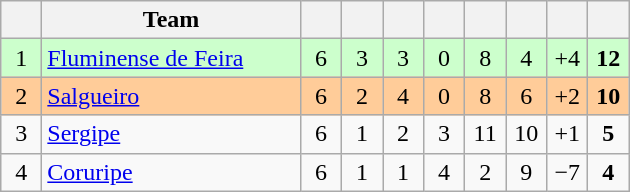<table class="wikitable" style="text-align: center;">
<tr>
<th width=20></th>
<th width=165>Team</th>
<th width=20></th>
<th width=20></th>
<th width=20></th>
<th width=20></th>
<th width=20></th>
<th width=20></th>
<th width=20></th>
<th width=20></th>
</tr>
<tr bgcolor=#ccffcc>
<td>1</td>
<td align=left> <a href='#'>Fluminense de Feira</a></td>
<td>6</td>
<td>3</td>
<td>3</td>
<td>0</td>
<td>8</td>
<td>4</td>
<td>+4</td>
<td><strong>12</strong></td>
</tr>
<tr bgcolor=#ffcc99>
<td>2</td>
<td align=left> <a href='#'>Salgueiro</a></td>
<td>6</td>
<td>2</td>
<td>4</td>
<td>0</td>
<td>8</td>
<td>6</td>
<td>+2</td>
<td><strong>10</strong></td>
</tr>
<tr>
<td>3</td>
<td align=left> <a href='#'>Sergipe</a></td>
<td>6</td>
<td>1</td>
<td>2</td>
<td>3</td>
<td>11</td>
<td>10</td>
<td>+1</td>
<td><strong>5</strong></td>
</tr>
<tr>
<td>4</td>
<td align=left> <a href='#'>Coruripe</a></td>
<td>6</td>
<td>1</td>
<td>1</td>
<td>4</td>
<td>2</td>
<td>9</td>
<td>−7</td>
<td><strong>4</strong></td>
</tr>
</table>
